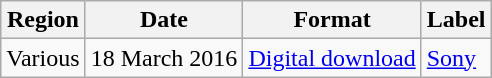<table class="wikitable">
<tr>
<th>Region</th>
<th>Date</th>
<th>Format</th>
<th>Label</th>
</tr>
<tr>
<td>Various</td>
<td>18 March 2016</td>
<td><a href='#'>Digital download</a></td>
<td><a href='#'>Sony</a></td>
</tr>
</table>
